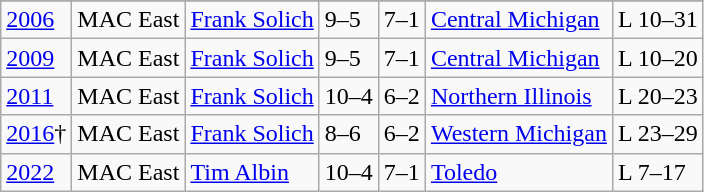<table class="wikitable">
<tr>
</tr>
<tr>
<td><a href='#'>2006</a></td>
<td>MAC East</td>
<td><a href='#'>Frank Solich</a></td>
<td>9–5</td>
<td>7–1</td>
<td><a href='#'>Central Michigan</a></td>
<td>L 10–31</td>
</tr>
<tr>
<td><a href='#'>2009</a></td>
<td>MAC East</td>
<td><a href='#'>Frank Solich</a></td>
<td>9–5</td>
<td>7–1</td>
<td><a href='#'>Central Michigan</a></td>
<td>L 10–20</td>
</tr>
<tr>
<td><a href='#'>2011</a></td>
<td>MAC East</td>
<td><a href='#'>Frank Solich</a></td>
<td>10–4</td>
<td>6–2</td>
<td><a href='#'>Northern Illinois</a></td>
<td>L 20–23</td>
</tr>
<tr>
<td><a href='#'>2016</a>†</td>
<td>MAC East</td>
<td><a href='#'>Frank Solich</a></td>
<td>8–6</td>
<td>6–2</td>
<td><a href='#'>Western Michigan</a></td>
<td>L 23–29</td>
</tr>
<tr>
<td><a href='#'>2022</a></td>
<td>MAC East</td>
<td><a href='#'>Tim Albin</a></td>
<td>10–4</td>
<td>7–1</td>
<td><a href='#'>Toledo</a></td>
<td>L 7–17</td>
</tr>
</table>
